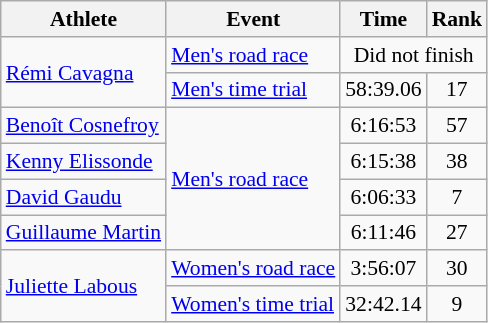<table class="wikitable" style="font-size:90%">
<tr>
<th>Athlete</th>
<th>Event</th>
<th>Time</th>
<th>Rank</th>
</tr>
<tr align=center>
<td align=left rowspan=2><a href='#'>Rémi Cavagna</a></td>
<td align=left><a href='#'>Men's road race</a></td>
<td colspan=2>Did not finish</td>
</tr>
<tr align=center>
<td align=left><a href='#'>Men's time trial</a></td>
<td>58:39.06</td>
<td>17</td>
</tr>
<tr align=center>
<td align=left><a href='#'>Benoît Cosnefroy</a></td>
<td align=left rowspan=4><a href='#'>Men's road race</a></td>
<td>6:16:53</td>
<td>57</td>
</tr>
<tr align=center>
<td align=left><a href='#'>Kenny Elissonde</a></td>
<td>6:15:38</td>
<td>38</td>
</tr>
<tr align=center>
<td align=left><a href='#'>David Gaudu</a></td>
<td>6:06:33</td>
<td>7</td>
</tr>
<tr align=center>
<td align=left><a href='#'>Guillaume Martin</a></td>
<td>6:11:46</td>
<td>27</td>
</tr>
<tr align=center>
<td align=left rowspan=2><a href='#'>Juliette Labous</a></td>
<td align=left><a href='#'>Women's road race</a></td>
<td>3:56:07</td>
<td>30</td>
</tr>
<tr align=center>
<td align=left><a href='#'>Women's time trial</a></td>
<td>32:42.14</td>
<td>9</td>
</tr>
</table>
